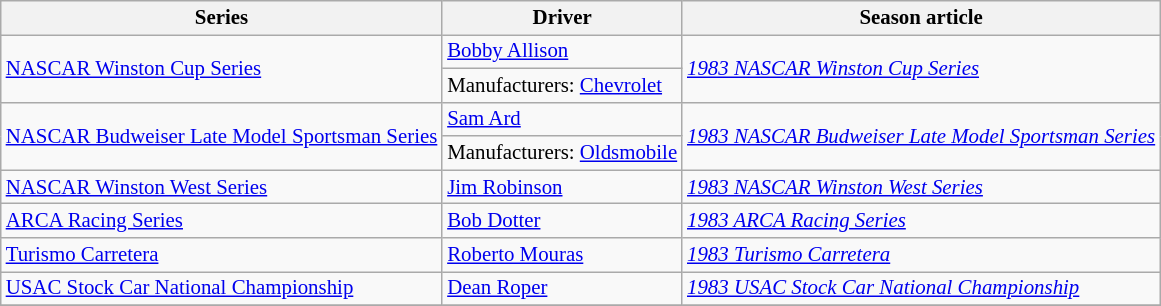<table class="wikitable" style="font-size: 87%;">
<tr>
<th>Series</th>
<th>Driver</th>
<th>Season article</th>
</tr>
<tr>
<td rowspan=2><a href='#'>NASCAR Winston Cup Series</a></td>
<td> <a href='#'>Bobby Allison</a></td>
<td rowspan=2><em><a href='#'>1983 NASCAR Winston Cup Series</a></em></td>
</tr>
<tr>
<td>Manufacturers:  <a href='#'>Chevrolet</a></td>
</tr>
<tr>
<td rowspan=2><a href='#'>NASCAR Budweiser Late Model Sportsman Series</a></td>
<td> <a href='#'>Sam Ard</a></td>
<td rowspan=2><em><a href='#'>1983 NASCAR Budweiser Late Model Sportsman Series</a></em></td>
</tr>
<tr>
<td>Manufacturers:  <a href='#'>Oldsmobile</a></td>
</tr>
<tr>
<td><a href='#'>NASCAR Winston West Series</a></td>
<td> <a href='#'>Jim Robinson</a></td>
<td><em><a href='#'>1983 NASCAR Winston West Series</a></em></td>
</tr>
<tr>
<td><a href='#'>ARCA Racing Series</a></td>
<td> <a href='#'>Bob Dotter</a></td>
<td><em><a href='#'>1983 ARCA Racing Series</a></em></td>
</tr>
<tr>
<td><a href='#'>Turismo Carretera</a></td>
<td> <a href='#'>Roberto Mouras</a></td>
<td><em><a href='#'>1983 Turismo Carretera</a></em></td>
</tr>
<tr>
<td><a href='#'>USAC Stock Car National Championship</a></td>
<td> <a href='#'>Dean Roper</a></td>
<td><em><a href='#'>1983 USAC Stock Car National Championship</a></em></td>
</tr>
<tr>
</tr>
</table>
